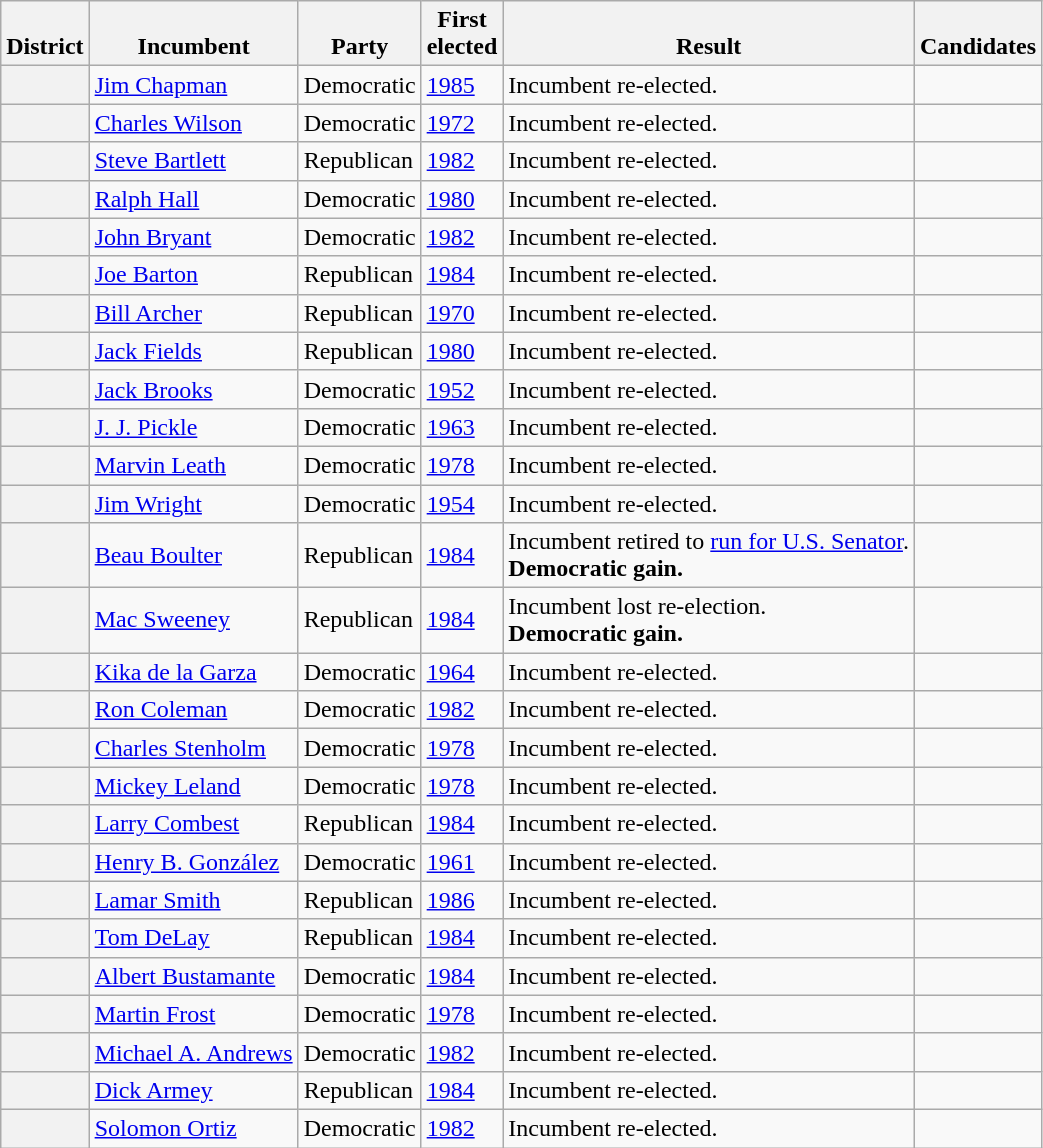<table class=wikitable>
<tr valign=bottom>
<th>District</th>
<th>Incumbent</th>
<th>Party</th>
<th>First<br>elected</th>
<th>Result</th>
<th>Candidates</th>
</tr>
<tr>
<th></th>
<td><a href='#'>Jim Chapman</a></td>
<td>Democratic</td>
<td><a href='#'>1985</a></td>
<td>Incumbent re-elected.</td>
<td nowrap></td>
</tr>
<tr>
<th></th>
<td><a href='#'>Charles Wilson</a></td>
<td>Democratic</td>
<td><a href='#'>1972</a></td>
<td>Incumbent re-elected.</td>
<td nowrap></td>
</tr>
<tr>
<th></th>
<td><a href='#'>Steve Bartlett</a></td>
<td>Republican</td>
<td><a href='#'>1982</a></td>
<td>Incumbent re-elected.</td>
<td nowrap></td>
</tr>
<tr>
<th></th>
<td><a href='#'>Ralph Hall</a></td>
<td>Democratic</td>
<td><a href='#'>1980</a></td>
<td>Incumbent re-elected.</td>
<td nowrap></td>
</tr>
<tr>
<th></th>
<td><a href='#'>John Bryant</a></td>
<td>Democratic</td>
<td><a href='#'>1982</a></td>
<td>Incumbent re-elected.</td>
<td nowrap></td>
</tr>
<tr>
<th></th>
<td><a href='#'>Joe Barton</a></td>
<td>Republican</td>
<td><a href='#'>1984</a></td>
<td>Incumbent re-elected.</td>
<td nowrap></td>
</tr>
<tr>
<th></th>
<td><a href='#'>Bill Archer</a></td>
<td>Republican</td>
<td><a href='#'>1970</a></td>
<td>Incumbent re-elected.</td>
<td nowrap></td>
</tr>
<tr>
<th></th>
<td><a href='#'>Jack Fields</a></td>
<td>Republican</td>
<td><a href='#'>1980</a></td>
<td>Incumbent re-elected.</td>
<td nowrap></td>
</tr>
<tr>
<th></th>
<td><a href='#'>Jack Brooks</a></td>
<td>Democratic</td>
<td><a href='#'>1952</a></td>
<td>Incumbent re-elected.</td>
<td nowrap></td>
</tr>
<tr>
<th></th>
<td><a href='#'>J. J. Pickle</a></td>
<td>Democratic</td>
<td><a href='#'>1963</a></td>
<td>Incumbent re-elected.</td>
<td nowrap></td>
</tr>
<tr>
<th></th>
<td><a href='#'>Marvin Leath</a></td>
<td>Democratic</td>
<td><a href='#'>1978</a></td>
<td>Incumbent re-elected.</td>
<td nowrap></td>
</tr>
<tr>
<th></th>
<td><a href='#'>Jim Wright</a></td>
<td>Democratic</td>
<td><a href='#'>1954</a></td>
<td>Incumbent re-elected.</td>
<td nowrap></td>
</tr>
<tr>
<th></th>
<td><a href='#'>Beau Boulter</a></td>
<td>Republican</td>
<td><a href='#'>1984</a></td>
<td>Incumbent retired to <a href='#'>run for U.S. Senator</a>.<br><strong>Democratic gain.</strong></td>
<td nowrap></td>
</tr>
<tr>
<th></th>
<td><a href='#'>Mac Sweeney</a></td>
<td>Republican</td>
<td><a href='#'>1984</a></td>
<td>Incumbent lost re-election.<br><strong>Democratic gain.</strong></td>
<td nowrap></td>
</tr>
<tr>
<th></th>
<td><a href='#'>Kika de la Garza</a></td>
<td>Democratic</td>
<td><a href='#'>1964</a></td>
<td>Incumbent re-elected.</td>
<td nowrap></td>
</tr>
<tr>
<th></th>
<td><a href='#'>Ron Coleman</a></td>
<td>Democratic</td>
<td><a href='#'>1982</a></td>
<td>Incumbent re-elected.</td>
<td nowrap></td>
</tr>
<tr>
<th></th>
<td><a href='#'>Charles Stenholm</a></td>
<td>Democratic</td>
<td><a href='#'>1978</a></td>
<td>Incumbent re-elected.</td>
<td nowrap></td>
</tr>
<tr>
<th></th>
<td><a href='#'>Mickey Leland</a></td>
<td>Democratic</td>
<td><a href='#'>1978</a></td>
<td>Incumbent re-elected.</td>
<td nowrap></td>
</tr>
<tr>
<th></th>
<td><a href='#'>Larry Combest</a></td>
<td>Republican</td>
<td><a href='#'>1984</a></td>
<td>Incumbent re-elected.</td>
<td nowrap></td>
</tr>
<tr>
<th></th>
<td><a href='#'>Henry B. González</a></td>
<td>Democratic</td>
<td><a href='#'>1961</a></td>
<td>Incumbent re-elected.</td>
<td nowrap></td>
</tr>
<tr>
<th></th>
<td><a href='#'>Lamar Smith</a></td>
<td>Republican</td>
<td><a href='#'>1986</a></td>
<td>Incumbent re-elected.</td>
<td nowrap></td>
</tr>
<tr>
<th></th>
<td><a href='#'>Tom DeLay</a></td>
<td>Republican</td>
<td><a href='#'>1984</a></td>
<td>Incumbent re-elected.</td>
<td nowrap></td>
</tr>
<tr>
<th></th>
<td><a href='#'>Albert Bustamante</a></td>
<td>Democratic</td>
<td><a href='#'>1984</a></td>
<td>Incumbent re-elected.</td>
<td nowrap></td>
</tr>
<tr>
<th></th>
<td><a href='#'>Martin Frost</a></td>
<td>Democratic</td>
<td><a href='#'>1978</a></td>
<td>Incumbent re-elected.</td>
<td nowrap></td>
</tr>
<tr>
<th></th>
<td><a href='#'>Michael A. Andrews</a></td>
<td>Democratic</td>
<td><a href='#'>1982</a></td>
<td>Incumbent re-elected.</td>
<td nowrap></td>
</tr>
<tr>
<th></th>
<td><a href='#'>Dick Armey</a></td>
<td>Republican</td>
<td><a href='#'>1984</a></td>
<td>Incumbent re-elected.</td>
<td nowrap></td>
</tr>
<tr>
<th></th>
<td><a href='#'>Solomon Ortiz</a></td>
<td>Democratic</td>
<td><a href='#'>1982</a></td>
<td>Incumbent re-elected.</td>
<td nowrap></td>
</tr>
</table>
